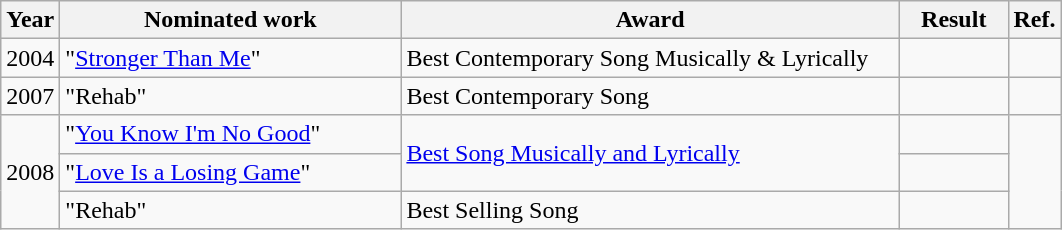<table class="wikitable">
<tr>
<th>Year</th>
<th width="220">Nominated work</th>
<th width="325">Award</th>
<th width="65">Result</th>
<th>Ref.</th>
</tr>
<tr>
<td align="center">2004</td>
<td>"<a href='#'>Stronger Than Me</a>"</td>
<td>Best Contemporary Song Musically & Lyrically</td>
<td></td>
<td align="center"></td>
</tr>
<tr>
<td align="center">2007</td>
<td>"Rehab"</td>
<td>Best Contemporary Song</td>
<td></td>
<td align="center"></td>
</tr>
<tr>
<td align="center" rowspan=3>2008</td>
<td>"<a href='#'>You Know I'm No Good</a>"</td>
<td rowspan=2><a href='#'>Best Song Musically and Lyrically</a></td>
<td></td>
<td align="center" rowspan=3><br></td>
</tr>
<tr>
<td>"<a href='#'>Love Is a Losing Game</a>"</td>
<td></td>
</tr>
<tr>
<td>"Rehab"</td>
<td>Best Selling Song</td>
<td></td>
</tr>
</table>
